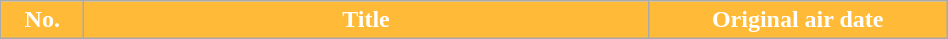<table class="wikitable plainrowheaders" style="width:50%;">
<tr>
<th scope="col" style="background:#ffba38; color:#fff; width:3em;">No.</th>
<th scope="col" style="background:#ffba38; color:#fff;">Title</th>
<th scope="col" style="background:#ffba38; color:#fff; width:12em;">Original air date<br>







</th>
</tr>
</table>
